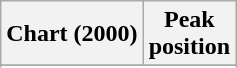<table class="wikitable sortable plainrowheaders" style="text-align:center">
<tr>
<th scope="col">Chart (2000)</th>
<th scope="col">Peak<br> position</th>
</tr>
<tr>
</tr>
<tr>
</tr>
<tr>
</tr>
</table>
